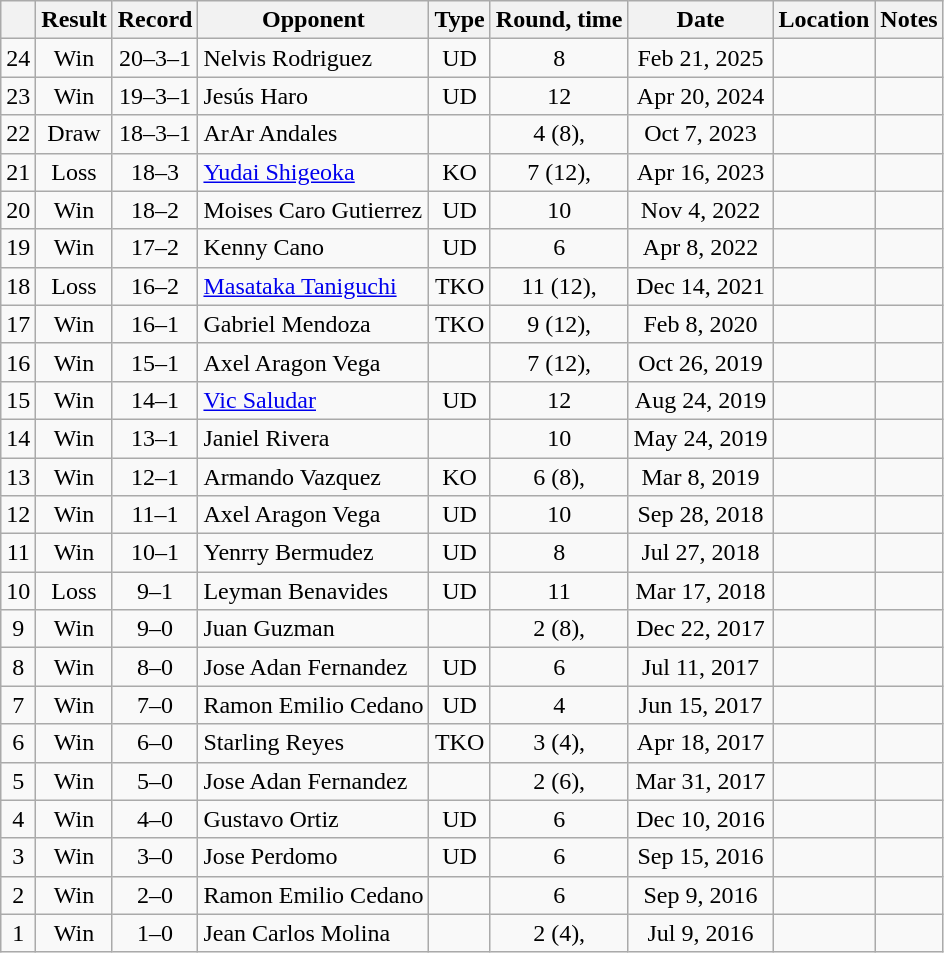<table class=wikitable style=text-align:center>
<tr>
<th></th>
<th>Result</th>
<th>Record</th>
<th>Opponent</th>
<th>Type</th>
<th>Round, time</th>
<th>Date</th>
<th>Location</th>
<th>Notes</th>
</tr>
<tr>
<td>24</td>
<td>Win</td>
<td>20–3–1</td>
<td align=left>Nelvis Rodriguez</td>
<td>UD</td>
<td>8</td>
<td>Feb 21, 2025</td>
<td align=left></td>
<td align=left></td>
</tr>
<tr>
<td>23</td>
<td>Win</td>
<td>19–3–1</td>
<td align=left>Jesús Haro</td>
<td>UD</td>
<td>12</td>
<td>Apr 20, 2024</td>
<td align=left></td>
<td align=left></td>
</tr>
<tr>
<td>22</td>
<td>Draw</td>
<td>18–3–1</td>
<td align=left>ArAr Andales</td>
<td></td>
<td>4 (8), </td>
<td>Oct 7, 2023</td>
<td align=left></td>
<td align=left></td>
</tr>
<tr>
<td>21</td>
<td>Loss</td>
<td>18–3</td>
<td align=left><a href='#'>Yudai Shigeoka</a></td>
<td>KO</td>
<td>7 (12), </td>
<td>Apr 16, 2023</td>
<td align=left></td>
<td align=left></td>
</tr>
<tr>
<td>20</td>
<td>Win</td>
<td>18–2</td>
<td align=left>Moises Caro Gutierrez</td>
<td>UD</td>
<td>10</td>
<td>Nov 4, 2022</td>
<td align=left></td>
<td align=left></td>
</tr>
<tr>
<td>19</td>
<td>Win</td>
<td>17–2</td>
<td align=left>Kenny Cano</td>
<td>UD</td>
<td>6</td>
<td>Apr 8, 2022</td>
<td align=left></td>
<td align=left></td>
</tr>
<tr>
<td>18</td>
<td>Loss</td>
<td>16–2</td>
<td align=left><a href='#'>Masataka Taniguchi</a></td>
<td>TKO</td>
<td>11 (12), </td>
<td>Dec 14, 2021</td>
<td align=left></td>
<td align=left></td>
</tr>
<tr>
<td>17</td>
<td>Win</td>
<td>16–1</td>
<td align=left>Gabriel Mendoza</td>
<td>TKO</td>
<td>9 (12), </td>
<td>Feb 8, 2020</td>
<td align=left></td>
<td align=left></td>
</tr>
<tr>
<td>16</td>
<td>Win</td>
<td>15–1</td>
<td align=left>Axel Aragon Vega</td>
<td></td>
<td>7 (12), </td>
<td>Oct 26, 2019</td>
<td align=left></td>
<td align=left></td>
</tr>
<tr>
<td>15</td>
<td>Win</td>
<td>14–1</td>
<td align=left><a href='#'>Vic Saludar</a></td>
<td>UD</td>
<td>12</td>
<td>Aug 24, 2019</td>
<td align=left></td>
<td align=left></td>
</tr>
<tr>
<td>14</td>
<td>Win</td>
<td>13–1</td>
<td align=left>Janiel Rivera</td>
<td></td>
<td>10</td>
<td>May 24, 2019</td>
<td align=left></td>
<td align=left></td>
</tr>
<tr>
<td>13</td>
<td>Win</td>
<td>12–1</td>
<td align=left>Armando Vazquez</td>
<td>KO</td>
<td>6 (8), </td>
<td>Mar 8, 2019</td>
<td align=left></td>
<td align=left></td>
</tr>
<tr>
<td>12</td>
<td>Win</td>
<td>11–1</td>
<td align=left>Axel Aragon Vega</td>
<td>UD</td>
<td>10</td>
<td>Sep 28, 2018</td>
<td align=left></td>
<td align=left></td>
</tr>
<tr>
<td>11</td>
<td>Win</td>
<td>10–1</td>
<td align=left>Yenrry Bermudez</td>
<td>UD</td>
<td>8</td>
<td>Jul 27, 2018</td>
<td align=left></td>
<td align=left></td>
</tr>
<tr>
<td>10</td>
<td>Loss</td>
<td>9–1</td>
<td align=left>Leyman Benavides</td>
<td>UD</td>
<td>11</td>
<td>Mar 17, 2018</td>
<td align=left></td>
<td align=left></td>
</tr>
<tr>
<td>9</td>
<td>Win</td>
<td>9–0</td>
<td align=left>Juan Guzman</td>
<td></td>
<td>2 (8), </td>
<td>Dec 22, 2017</td>
<td align=left></td>
<td align=left></td>
</tr>
<tr>
<td>8</td>
<td>Win</td>
<td>8–0</td>
<td align=left>Jose Adan Fernandez</td>
<td>UD</td>
<td>6</td>
<td>Jul 11, 2017</td>
<td align=left></td>
<td align=left></td>
</tr>
<tr>
<td>7</td>
<td>Win</td>
<td>7–0</td>
<td align=left>Ramon Emilio Cedano</td>
<td>UD</td>
<td>4</td>
<td>Jun 15, 2017</td>
<td align=left></td>
<td align=left></td>
</tr>
<tr>
<td>6</td>
<td>Win</td>
<td>6–0</td>
<td align=left>Starling Reyes</td>
<td>TKO</td>
<td>3 (4), </td>
<td>Apr 18, 2017</td>
<td align=left></td>
<td align=left></td>
</tr>
<tr>
<td>5</td>
<td>Win</td>
<td>5–0</td>
<td align=left>Jose Adan Fernandez</td>
<td></td>
<td>2 (6), </td>
<td>Mar 31, 2017</td>
<td align=left></td>
<td align=left></td>
</tr>
<tr>
<td>4</td>
<td>Win</td>
<td>4–0</td>
<td align=left>Gustavo Ortiz</td>
<td>UD</td>
<td>6</td>
<td>Dec 10, 2016</td>
<td align=left></td>
<td align=left></td>
</tr>
<tr>
<td>3</td>
<td>Win</td>
<td>3–0</td>
<td align=left>Jose Perdomo</td>
<td>UD</td>
<td>6</td>
<td>Sep 15, 2016</td>
<td align=left></td>
<td align=left></td>
</tr>
<tr>
<td>2</td>
<td>Win</td>
<td>2–0</td>
<td align=left>Ramon Emilio Cedano</td>
<td></td>
<td>6</td>
<td>Sep 9, 2016</td>
<td align=left></td>
<td align=left></td>
</tr>
<tr>
<td>1</td>
<td>Win</td>
<td>1–0</td>
<td align=left>Jean Carlos Molina</td>
<td></td>
<td>2 (4), </td>
<td>Jul 9, 2016</td>
<td align=left></td>
<td align=left></td>
</tr>
</table>
